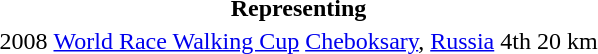<table>
<tr>
<th colspan="5">Representing </th>
</tr>
<tr>
<td>2008</td>
<td><a href='#'>World Race Walking Cup</a></td>
<td><a href='#'>Cheboksary</a>, <a href='#'>Russia</a></td>
<td>4th</td>
<td>20 km</td>
</tr>
</table>
